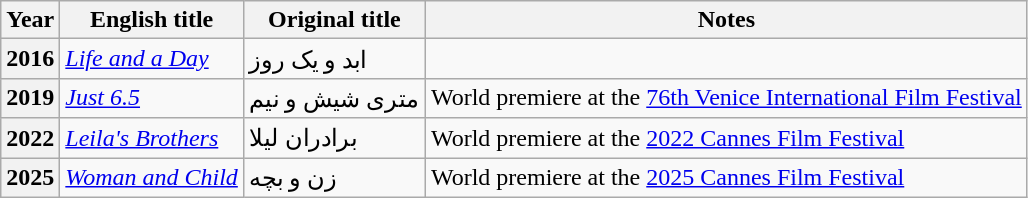<table class="wikitable plainrowheaders sortable" style="font-size:100%">
<tr>
<th scope="col">Year</th>
<th scope="col">English title</th>
<th scope="col">Original title</th>
<th scope="col">Notes</th>
</tr>
<tr>
<th scope="row">2016</th>
<td><em><a href='#'>Life and a Day</a></em></td>
<td>ابد و یک روز</td>
<td></td>
</tr>
<tr>
<th scope="row">2019</th>
<td><em><a href='#'>Just 6.5</a></em></td>
<td>متری شیش و نیم</td>
<td>World premiere at the <a href='#'>76th Venice International Film Festival</a></td>
</tr>
<tr>
<th scope="row">2022</th>
<td><em><a href='#'>Leila's Brothers</a></em></td>
<td>برادران لیلا</td>
<td>World premiere at the <a href='#'>2022 Cannes Film Festival</a></td>
</tr>
<tr>
<th scope="row">2025</th>
<td><em><a href='#'>Woman and Child</a></em></td>
<td>زن و بچه</td>
<td>World premiere at the <a href='#'>2025 Cannes Film Festival</a></td>
</tr>
</table>
